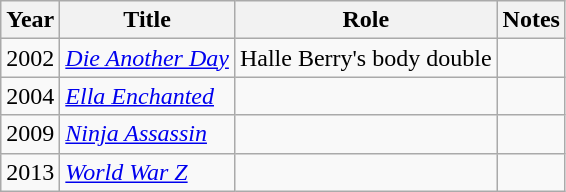<table class="sortable wikitable">
<tr>
<th>Year</th>
<th>Title</th>
<th>Role</th>
<th class="unsortable">Notes</th>
</tr>
<tr>
<td>2002</td>
<td><em><a href='#'>Die Another Day</a></em></td>
<td>Halle Berry's body double</td>
<td></td>
</tr>
<tr>
<td>2004</td>
<td><em><a href='#'>Ella Enchanted</a></em></td>
<td></td>
<td></td>
</tr>
<tr>
<td>2009</td>
<td><em><a href='#'>Ninja Assassin</a></em></td>
<td></td>
<td></td>
</tr>
<tr>
<td>2013</td>
<td><em><a href='#'>World War Z</a></em></td>
<td></td>
<td></td>
</tr>
</table>
